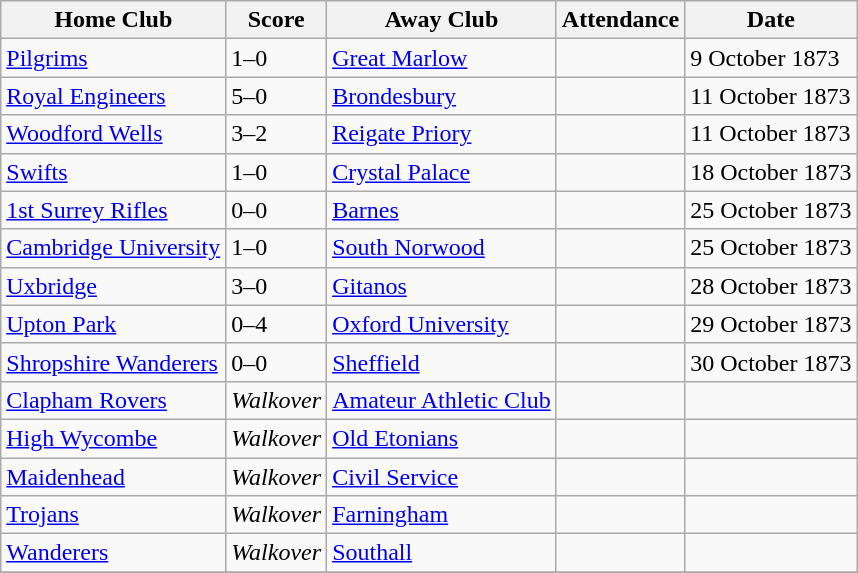<table class="wikitable">
<tr>
<th>Home Club</th>
<th>Score</th>
<th>Away Club</th>
<th>Attendance</th>
<th>Date</th>
</tr>
<tr>
<td><a href='#'>Pilgrims</a></td>
<td>1–0</td>
<td><a href='#'>Great Marlow</a></td>
<td></td>
<td>9 October 1873</td>
</tr>
<tr>
<td><a href='#'>Royal Engineers</a></td>
<td>5–0</td>
<td><a href='#'>Brondesbury</a></td>
<td></td>
<td>11 October 1873</td>
</tr>
<tr>
<td><a href='#'>Woodford Wells</a></td>
<td>3–2</td>
<td><a href='#'>Reigate Priory</a></td>
<td></td>
<td>11 October 1873</td>
</tr>
<tr>
<td><a href='#'>Swifts</a></td>
<td>1–0</td>
<td><a href='#'>Crystal Palace</a></td>
<td></td>
<td>18 October 1873</td>
</tr>
<tr>
<td><a href='#'>1st Surrey Rifles</a></td>
<td>0–0</td>
<td><a href='#'>Barnes</a></td>
<td></td>
<td>25 October 1873</td>
</tr>
<tr>
<td><a href='#'>Cambridge University</a></td>
<td>1–0</td>
<td><a href='#'>South Norwood</a></td>
<td></td>
<td>25 October 1873</td>
</tr>
<tr>
<td><a href='#'>Uxbridge</a></td>
<td>3–0</td>
<td><a href='#'>Gitanos</a></td>
<td></td>
<td>28 October 1873</td>
</tr>
<tr>
<td><a href='#'>Upton Park</a></td>
<td>0–4</td>
<td><a href='#'>Oxford University</a></td>
<td></td>
<td>29 October 1873</td>
</tr>
<tr>
<td><a href='#'>Shropshire Wanderers</a></td>
<td>0–0</td>
<td><a href='#'>Sheffield</a></td>
<td></td>
<td>30 October 1873</td>
</tr>
<tr>
<td><a href='#'>Clapham Rovers</a></td>
<td><em>Walkover</em></td>
<td><a href='#'>Amateur Athletic Club</a></td>
<td></td>
<td></td>
</tr>
<tr>
<td><a href='#'>High Wycombe</a></td>
<td><em>Walkover</em></td>
<td><a href='#'>Old Etonians</a></td>
<td></td>
<td></td>
</tr>
<tr>
<td><a href='#'>Maidenhead</a></td>
<td><em>Walkover</em></td>
<td><a href='#'>Civil Service</a></td>
<td></td>
<td></td>
</tr>
<tr>
<td><a href='#'>Trojans</a></td>
<td><em>Walkover</em></td>
<td><a href='#'>Farningham</a></td>
<td></td>
<td></td>
</tr>
<tr>
<td><a href='#'>Wanderers</a></td>
<td><em>Walkover</em></td>
<td><a href='#'>Southall</a></td>
<td></td>
<td></td>
</tr>
<tr>
</tr>
</table>
